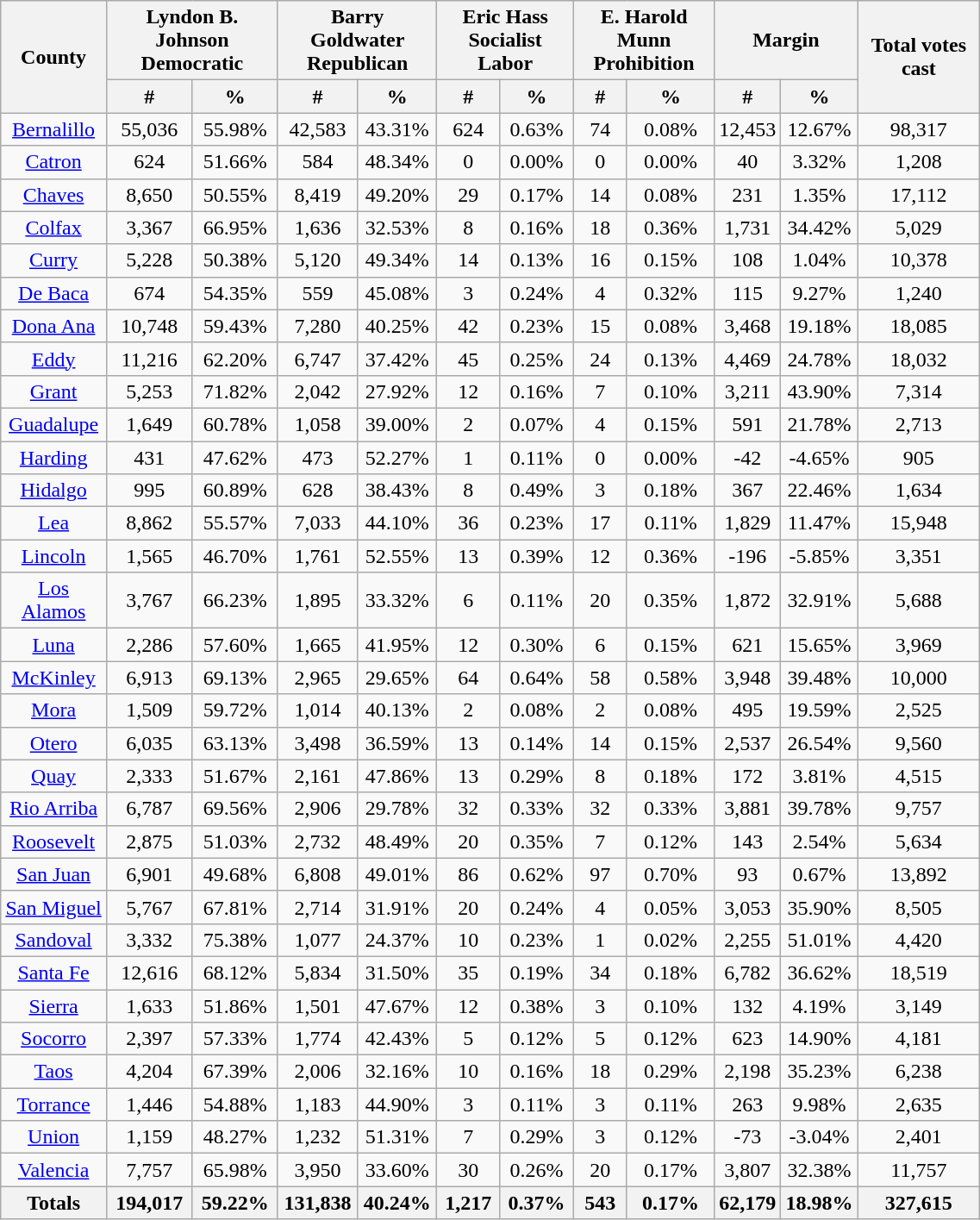<table width="60%" class="wikitable sortable" style="text-align:center">
<tr>
<th style="text-align:center;" rowspan="2">County</th>
<th style="text-align:center;" colspan="2">Lyndon B. Johnson<br>Democratic</th>
<th style="text-align:center;" colspan="2">Barry Goldwater<br>Republican</th>
<th style="text-align:center;" colspan="2">Eric Hass<br>Socialist Labor</th>
<th style="text-align:center;" colspan="2">E. Harold Munn<br>Prohibition</th>
<th style="text-align:center;" colspan="2">Margin</th>
<th style="text-align:center;" rowspan="2">Total votes cast</th>
</tr>
<tr>
<th style="text-align:center;" data-sort-type="number">#</th>
<th style="text-align:center;" data-sort-type="number">%</th>
<th style="text-align:center;" data-sort-type="number">#</th>
<th style="text-align:center;" data-sort-type="number">%</th>
<th style="text-align:center;" data-sort-type="number">#</th>
<th style="text-align:center;" data-sort-type="number">%</th>
<th style="text-align:center;" data-sort-type="number">#</th>
<th style="text-align:center;" data-sort-type="number">%</th>
<th style="text-align:center;" data-sort-type="number">#</th>
<th style="text-align:center;" data-sort-type="number">%</th>
</tr>
<tr style="text-align:center;">
<td><a href='#'>Bernalillo</a></td>
<td>55,036</td>
<td>55.98%</td>
<td>42,583</td>
<td>43.31%</td>
<td>624</td>
<td>0.63%</td>
<td>74</td>
<td>0.08%</td>
<td>12,453</td>
<td>12.67%</td>
<td>98,317</td>
</tr>
<tr style="text-align:center;">
<td><a href='#'>Catron</a></td>
<td>624</td>
<td>51.66%</td>
<td>584</td>
<td>48.34%</td>
<td>0</td>
<td>0.00%</td>
<td>0</td>
<td>0.00%</td>
<td>40</td>
<td>3.32%</td>
<td>1,208</td>
</tr>
<tr style="text-align:center;">
<td><a href='#'>Chaves</a></td>
<td>8,650</td>
<td>50.55%</td>
<td>8,419</td>
<td>49.20%</td>
<td>29</td>
<td>0.17%</td>
<td>14</td>
<td>0.08%</td>
<td>231</td>
<td>1.35%</td>
<td>17,112</td>
</tr>
<tr style="text-align:center;">
<td><a href='#'>Colfax</a></td>
<td>3,367</td>
<td>66.95%</td>
<td>1,636</td>
<td>32.53%</td>
<td>8</td>
<td>0.16%</td>
<td>18</td>
<td>0.36%</td>
<td>1,731</td>
<td>34.42%</td>
<td>5,029</td>
</tr>
<tr style="text-align:center;">
<td><a href='#'>Curry</a></td>
<td>5,228</td>
<td>50.38%</td>
<td>5,120</td>
<td>49.34%</td>
<td>14</td>
<td>0.13%</td>
<td>16</td>
<td>0.15%</td>
<td>108</td>
<td>1.04%</td>
<td>10,378</td>
</tr>
<tr style="text-align:center;">
<td><a href='#'>De Baca</a></td>
<td>674</td>
<td>54.35%</td>
<td>559</td>
<td>45.08%</td>
<td>3</td>
<td>0.24%</td>
<td>4</td>
<td>0.32%</td>
<td>115</td>
<td>9.27%</td>
<td>1,240</td>
</tr>
<tr style="text-align:center;">
<td><a href='#'>Dona Ana</a></td>
<td>10,748</td>
<td>59.43%</td>
<td>7,280</td>
<td>40.25%</td>
<td>42</td>
<td>0.23%</td>
<td>15</td>
<td>0.08%</td>
<td>3,468</td>
<td>19.18%</td>
<td>18,085</td>
</tr>
<tr style="text-align:center;">
<td><a href='#'>Eddy</a></td>
<td>11,216</td>
<td>62.20%</td>
<td>6,747</td>
<td>37.42%</td>
<td>45</td>
<td>0.25%</td>
<td>24</td>
<td>0.13%</td>
<td>4,469</td>
<td>24.78%</td>
<td>18,032</td>
</tr>
<tr style="text-align:center;">
<td><a href='#'>Grant</a></td>
<td>5,253</td>
<td>71.82%</td>
<td>2,042</td>
<td>27.92%</td>
<td>12</td>
<td>0.16%</td>
<td>7</td>
<td>0.10%</td>
<td>3,211</td>
<td>43.90%</td>
<td>7,314</td>
</tr>
<tr style="text-align:center;">
<td><a href='#'>Guadalupe</a></td>
<td>1,649</td>
<td>60.78%</td>
<td>1,058</td>
<td>39.00%</td>
<td>2</td>
<td>0.07%</td>
<td>4</td>
<td>0.15%</td>
<td>591</td>
<td>21.78%</td>
<td>2,713</td>
</tr>
<tr style="text-align:center;">
<td><a href='#'>Harding</a></td>
<td>431</td>
<td>47.62%</td>
<td>473</td>
<td>52.27%</td>
<td>1</td>
<td>0.11%</td>
<td>0</td>
<td>0.00%</td>
<td>-42</td>
<td>-4.65%</td>
<td>905</td>
</tr>
<tr style="text-align:center;">
<td><a href='#'>Hidalgo</a></td>
<td>995</td>
<td>60.89%</td>
<td>628</td>
<td>38.43%</td>
<td>8</td>
<td>0.49%</td>
<td>3</td>
<td>0.18%</td>
<td>367</td>
<td>22.46%</td>
<td>1,634</td>
</tr>
<tr style="text-align:center;">
<td><a href='#'>Lea</a></td>
<td>8,862</td>
<td>55.57%</td>
<td>7,033</td>
<td>44.10%</td>
<td>36</td>
<td>0.23%</td>
<td>17</td>
<td>0.11%</td>
<td>1,829</td>
<td>11.47%</td>
<td>15,948</td>
</tr>
<tr style="text-align:center;">
<td><a href='#'>Lincoln</a></td>
<td>1,565</td>
<td>46.70%</td>
<td>1,761</td>
<td>52.55%</td>
<td>13</td>
<td>0.39%</td>
<td>12</td>
<td>0.36%</td>
<td>-196</td>
<td>-5.85%</td>
<td>3,351</td>
</tr>
<tr style="text-align:center;">
<td><a href='#'>Los Alamos</a></td>
<td>3,767</td>
<td>66.23%</td>
<td>1,895</td>
<td>33.32%</td>
<td>6</td>
<td>0.11%</td>
<td>20</td>
<td>0.35%</td>
<td>1,872</td>
<td>32.91%</td>
<td>5,688</td>
</tr>
<tr style="text-align:center;">
<td><a href='#'>Luna</a></td>
<td>2,286</td>
<td>57.60%</td>
<td>1,665</td>
<td>41.95%</td>
<td>12</td>
<td>0.30%</td>
<td>6</td>
<td>0.15%</td>
<td>621</td>
<td>15.65%</td>
<td>3,969</td>
</tr>
<tr style="text-align:center;">
<td><a href='#'>McKinley</a></td>
<td>6,913</td>
<td>69.13%</td>
<td>2,965</td>
<td>29.65%</td>
<td>64</td>
<td>0.64%</td>
<td>58</td>
<td>0.58%</td>
<td>3,948</td>
<td>39.48%</td>
<td>10,000</td>
</tr>
<tr style="text-align:center;">
<td><a href='#'>Mora</a></td>
<td>1,509</td>
<td>59.72%</td>
<td>1,014</td>
<td>40.13%</td>
<td>2</td>
<td>0.08%</td>
<td>2</td>
<td>0.08%</td>
<td>495</td>
<td>19.59%</td>
<td>2,525</td>
</tr>
<tr style="text-align:center;">
<td><a href='#'>Otero</a></td>
<td>6,035</td>
<td>63.13%</td>
<td>3,498</td>
<td>36.59%</td>
<td>13</td>
<td>0.14%</td>
<td>14</td>
<td>0.15%</td>
<td>2,537</td>
<td>26.54%</td>
<td>9,560</td>
</tr>
<tr style="text-align:center;">
<td><a href='#'>Quay</a></td>
<td>2,333</td>
<td>51.67%</td>
<td>2,161</td>
<td>47.86%</td>
<td>13</td>
<td>0.29%</td>
<td>8</td>
<td>0.18%</td>
<td>172</td>
<td>3.81%</td>
<td>4,515</td>
</tr>
<tr style="text-align:center;">
<td><a href='#'>Rio Arriba</a></td>
<td>6,787</td>
<td>69.56%</td>
<td>2,906</td>
<td>29.78%</td>
<td>32</td>
<td>0.33%</td>
<td>32</td>
<td>0.33%</td>
<td>3,881</td>
<td>39.78%</td>
<td>9,757</td>
</tr>
<tr style="text-align:center;">
<td><a href='#'>Roosevelt</a></td>
<td>2,875</td>
<td>51.03%</td>
<td>2,732</td>
<td>48.49%</td>
<td>20</td>
<td>0.35%</td>
<td>7</td>
<td>0.12%</td>
<td>143</td>
<td>2.54%</td>
<td>5,634</td>
</tr>
<tr style="text-align:center;">
<td><a href='#'>San Juan</a></td>
<td>6,901</td>
<td>49.68%</td>
<td>6,808</td>
<td>49.01%</td>
<td>86</td>
<td>0.62%</td>
<td>97</td>
<td>0.70%</td>
<td>93</td>
<td>0.67%</td>
<td>13,892</td>
</tr>
<tr style="text-align:center;">
<td><a href='#'>San Miguel</a></td>
<td>5,767</td>
<td>67.81%</td>
<td>2,714</td>
<td>31.91%</td>
<td>20</td>
<td>0.24%</td>
<td>4</td>
<td>0.05%</td>
<td>3,053</td>
<td>35.90%</td>
<td>8,505</td>
</tr>
<tr style="text-align:center;">
<td><a href='#'>Sandoval</a></td>
<td>3,332</td>
<td>75.38%</td>
<td>1,077</td>
<td>24.37%</td>
<td>10</td>
<td>0.23%</td>
<td>1</td>
<td>0.02%</td>
<td>2,255</td>
<td>51.01%</td>
<td>4,420</td>
</tr>
<tr style="text-align:center;">
<td><a href='#'>Santa Fe</a></td>
<td>12,616</td>
<td>68.12%</td>
<td>5,834</td>
<td>31.50%</td>
<td>35</td>
<td>0.19%</td>
<td>34</td>
<td>0.18%</td>
<td>6,782</td>
<td>36.62%</td>
<td>18,519</td>
</tr>
<tr style="text-align:center;">
<td><a href='#'>Sierra</a></td>
<td>1,633</td>
<td>51.86%</td>
<td>1,501</td>
<td>47.67%</td>
<td>12</td>
<td>0.38%</td>
<td>3</td>
<td>0.10%</td>
<td>132</td>
<td>4.19%</td>
<td>3,149</td>
</tr>
<tr style="text-align:center;">
<td><a href='#'>Socorro</a></td>
<td>2,397</td>
<td>57.33%</td>
<td>1,774</td>
<td>42.43%</td>
<td>5</td>
<td>0.12%</td>
<td>5</td>
<td>0.12%</td>
<td>623</td>
<td>14.90%</td>
<td>4,181</td>
</tr>
<tr style="text-align:center;">
<td><a href='#'>Taos</a></td>
<td>4,204</td>
<td>67.39%</td>
<td>2,006</td>
<td>32.16%</td>
<td>10</td>
<td>0.16%</td>
<td>18</td>
<td>0.29%</td>
<td>2,198</td>
<td>35.23%</td>
<td>6,238</td>
</tr>
<tr style="text-align:center;">
<td><a href='#'>Torrance</a></td>
<td>1,446</td>
<td>54.88%</td>
<td>1,183</td>
<td>44.90%</td>
<td>3</td>
<td>0.11%</td>
<td>3</td>
<td>0.11%</td>
<td>263</td>
<td>9.98%</td>
<td>2,635</td>
</tr>
<tr style="text-align:center;">
<td><a href='#'>Union</a></td>
<td>1,159</td>
<td>48.27%</td>
<td>1,232</td>
<td>51.31%</td>
<td>7</td>
<td>0.29%</td>
<td>3</td>
<td>0.12%</td>
<td>-73</td>
<td>-3.04%</td>
<td>2,401</td>
</tr>
<tr style="text-align:center;">
<td><a href='#'>Valencia</a></td>
<td>7,757</td>
<td>65.98%</td>
<td>3,950</td>
<td>33.60%</td>
<td>30</td>
<td>0.26%</td>
<td>20</td>
<td>0.17%</td>
<td>3,807</td>
<td>32.38%</td>
<td>11,757</td>
</tr>
<tr>
<th>Totals</th>
<th>194,017</th>
<th>59.22%</th>
<th>131,838</th>
<th>40.24%</th>
<th>1,217</th>
<th>0.37%</th>
<th>543</th>
<th>0.17%</th>
<th>62,179</th>
<th>18.98%</th>
<th>327,615</th>
</tr>
</table>
